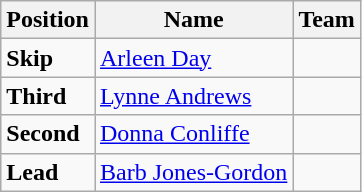<table class="wikitable">
<tr>
<th><strong>Position</strong></th>
<th><strong>Name</strong></th>
<th><strong>Team</strong></th>
</tr>
<tr>
<td><strong>Skip</strong></td>
<td><a href='#'>Arleen Day</a></td>
<td></td>
</tr>
<tr>
<td><strong>Third</strong></td>
<td><a href='#'>Lynne Andrews</a></td>
<td></td>
</tr>
<tr>
<td><strong>Second</strong></td>
<td><a href='#'>Donna Conliffe</a></td>
<td></td>
</tr>
<tr>
<td><strong>Lead</strong></td>
<td><a href='#'>Barb Jones-Gordon</a></td>
<td></td>
</tr>
</table>
